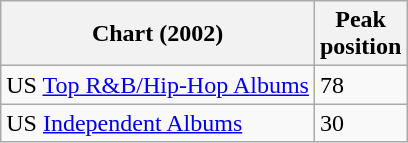<table class="wikitable">
<tr>
<th>Chart (2002)</th>
<th>Peak<br>position</th>
</tr>
<tr>
<td>US <a href='#'>Top R&B/Hip-Hop Albums</a></td>
<td>78</td>
</tr>
<tr>
<td>US <a href='#'>Independent Albums</a></td>
<td>30</td>
</tr>
</table>
